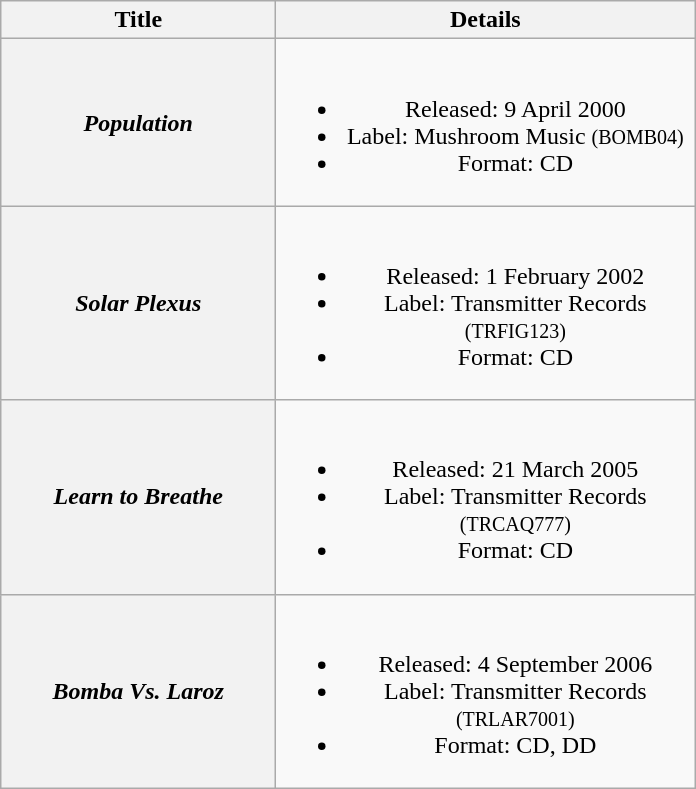<table class="wikitable plainrowheaders" style="text-align:center;" border="1">
<tr>
<th scope="col" style="width:11em;">Title</th>
<th scope="col" style="width:17em;">Details</th>
</tr>
<tr>
<th scope="row"><em>Population</em></th>
<td><br><ul><li>Released: 9 April 2000</li><li>Label: Mushroom Music <small>(BOMB04)</small></li><li>Format: CD</li></ul></td>
</tr>
<tr>
<th scope="row"><em>Solar Plexus</em></th>
<td><br><ul><li>Released: 1 February 2002</li><li>Label: Transmitter Records <small>(TRFIG123)</small></li><li>Format: CD</li></ul></td>
</tr>
<tr>
<th scope="row"><em>Learn to Breathe</em></th>
<td><br><ul><li>Released: 21 March 2005</li><li>Label: Transmitter Records <small>(TRCAQ777)</small></li><li>Format: CD</li></ul></td>
</tr>
<tr>
<th scope="row"><em>Bomba Vs. Laroz</em></th>
<td><br><ul><li>Released: 4 September 2006</li><li>Label: Transmitter Records <small>(TRLAR7001)</small></li><li>Format: CD, DD</li></ul></td>
</tr>
</table>
